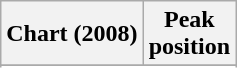<table class="wikitable">
<tr>
<th>Chart (2008)</th>
<th>Peak<br>position</th>
</tr>
<tr>
</tr>
<tr>
</tr>
</table>
